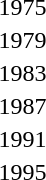<table>
<tr>
<td>1975</td>
<td></td>
<td></td>
<td></td>
</tr>
<tr>
<td>1979</td>
<td></td>
<td></td>
<td></td>
</tr>
<tr>
<td>1983</td>
<td></td>
<td></td>
<td></td>
</tr>
<tr>
<td>1987</td>
<td></td>
<td></td>
<td></td>
</tr>
<tr>
<td>1991</td>
<td></td>
<td></td>
<td></td>
</tr>
<tr>
<td>1995</td>
<td></td>
<td></td>
<td></td>
</tr>
</table>
